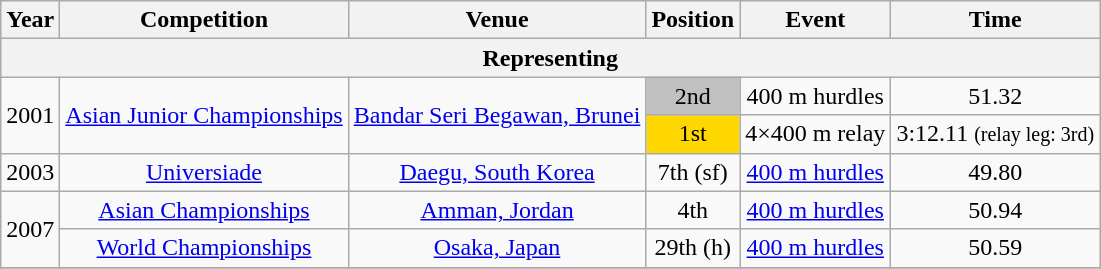<table class="wikitable sortable" style=text-align:center>
<tr>
<th>Year</th>
<th>Competition</th>
<th>Venue</th>
<th>Position</th>
<th>Event</th>
<th>Time</th>
</tr>
<tr>
<th colspan="6">Representing </th>
</tr>
<tr>
<td rowspan=2>2001</td>
<td rowspan=2><a href='#'>Asian Junior Championships</a></td>
<td rowspan=2><a href='#'>Bandar Seri Begawan, Brunei</a></td>
<td bgcolor="silver">2nd</td>
<td>400 m hurdles</td>
<td>51.32</td>
</tr>
<tr>
<td bgcolor="gold">1st</td>
<td>4×400 m relay</td>
<td>3:12.11 <small>(relay leg: 3rd)</small></td>
</tr>
<tr>
<td>2003</td>
<td><a href='#'>Universiade</a></td>
<td><a href='#'>Daegu, South Korea</a></td>
<td>7th (sf)</td>
<td><a href='#'>400 m hurdles</a></td>
<td>49.80</td>
</tr>
<tr>
<td rowspan=2>2007</td>
<td><a href='#'>Asian Championships</a></td>
<td><a href='#'>Amman, Jordan</a></td>
<td>4th</td>
<td><a href='#'>400 m hurdles</a></td>
<td>50.94</td>
</tr>
<tr>
<td><a href='#'>World Championships</a></td>
<td><a href='#'>Osaka, Japan</a></td>
<td>29th (h)</td>
<td><a href='#'>400 m hurdles</a></td>
<td>50.59</td>
</tr>
<tr>
</tr>
</table>
